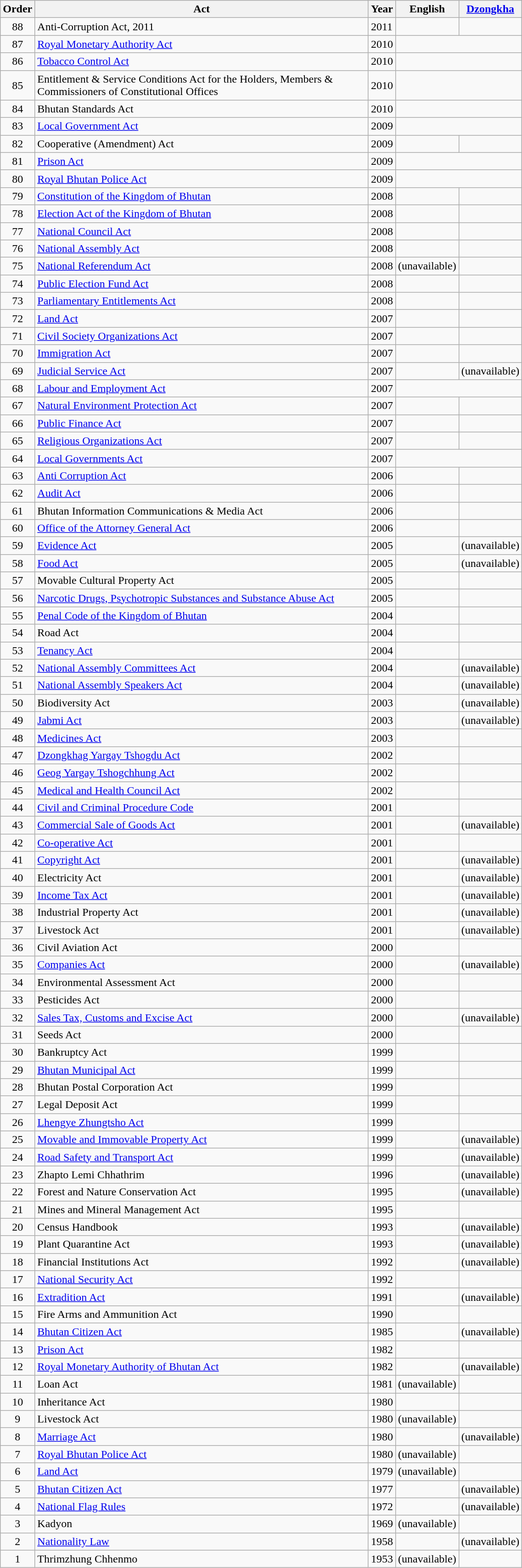<table class="wikitable sortable" width="60%">
<tr>
<th style="width:5%">Order</th>
<th>Act</th>
<th style="width:5%">Year</th>
<th scope="col" class="unsortable" style="width:10%">English</th>
<th scope="col" class="unsortable" style="width:10%"><a href='#'>Dzongkha</a></th>
</tr>
<tr>
<td align="center">88</td>
<td>Anti-Corruption Act, 2011</td>
<td>2011</td>
<td></td>
<td></td>
</tr>
<tr>
<td align="center">87</td>
<td><a href='#'>Royal Monetary Authority Act</a></td>
<td>2010</td>
<td colspan="2" align="center"></td>
</tr>
<tr>
<td align="center">86</td>
<td><a href='#'>Tobacco Control Act</a></td>
<td>2010</td>
<td colspan="2" align="center"></td>
</tr>
<tr>
<td align="center">85</td>
<td>Entitlement & Service Conditions Act for the Holders, Members & Commissioners of Constitutional Offices</td>
<td>2010</td>
<td colspan="2" align="center"></td>
</tr>
<tr>
<td align="center">84</td>
<td>Bhutan Standards Act</td>
<td>2010</td>
<td colspan="2" align="center"></td>
</tr>
<tr>
<td align="center">83</td>
<td><a href='#'>Local Government Act</a></td>
<td>2009</td>
<td colspan="2" align="center"></td>
</tr>
<tr>
<td align="center">82</td>
<td>Cooperative (Amendment) Act</td>
<td>2009</td>
<td></td>
<td></td>
</tr>
<tr>
<td align="center">81</td>
<td><a href='#'>Prison Act</a></td>
<td>2009</td>
<td colspan="2" align="center"></td>
</tr>
<tr>
<td align="center">80</td>
<td><a href='#'>Royal Bhutan Police Act</a></td>
<td>2009</td>
<td colspan="2" align="center"></td>
</tr>
<tr>
<td align="center">79</td>
<td><a href='#'>Constitution of the Kingdom of Bhutan</a></td>
<td>2008</td>
<td></td>
<td></td>
</tr>
<tr>
<td align="center">78</td>
<td><a href='#'>Election Act of the Kingdom of Bhutan</a></td>
<td>2008</td>
<td></td>
<td></td>
</tr>
<tr>
<td align="center">77</td>
<td><a href='#'>National Council Act</a></td>
<td>2008</td>
<td></td>
<td></td>
</tr>
<tr>
<td align="center">76</td>
<td><a href='#'>National Assembly Act</a></td>
<td>2008</td>
<td></td>
<td></td>
</tr>
<tr>
<td align="center">75</td>
<td><a href='#'>National Referendum Act</a></td>
<td>2008</td>
<td>(unavailable)</td>
<td></td>
</tr>
<tr>
<td align="center">74</td>
<td><a href='#'>Public Election Fund Act</a></td>
<td>2008</td>
<td></td>
<td></td>
</tr>
<tr>
<td align="center">73</td>
<td><a href='#'>Parliamentary Entitlements Act</a></td>
<td>2008</td>
<td></td>
<td></td>
</tr>
<tr>
<td align="center">72</td>
<td><a href='#'>Land Act</a></td>
<td>2007</td>
<td></td>
<td></td>
</tr>
<tr>
<td align="center">71</td>
<td><a href='#'>Civil Society Organizations Act</a></td>
<td>2007</td>
<td></td>
<td></td>
</tr>
<tr>
<td align="center">70</td>
<td><a href='#'>Immigration Act</a></td>
<td>2007</td>
<td></td>
<td></td>
</tr>
<tr>
<td align="center">69</td>
<td><a href='#'>Judicial Service Act</a></td>
<td>2007</td>
<td></td>
<td>(unavailable)</td>
</tr>
<tr>
<td align="center">68</td>
<td><a href='#'>Labour and Employment Act</a></td>
<td>2007</td>
<td colspan="2" align="center"></td>
</tr>
<tr>
<td align="center">67</td>
<td><a href='#'>Natural Environment Protection Act</a></td>
<td>2007</td>
<td></td>
<td></td>
</tr>
<tr>
<td align="center">66</td>
<td><a href='#'>Public Finance Act</a></td>
<td>2007</td>
<td></td>
<td></td>
</tr>
<tr>
<td align="center">65</td>
<td><a href='#'>Religious Organizations Act</a></td>
<td>2007</td>
<td></td>
<td></td>
</tr>
<tr>
<td align="center">64</td>
<td><a href='#'>Local Governments Act</a></td>
<td>2007</td>
<td colspan="2" align="center"></td>
</tr>
<tr>
<td align="center">63</td>
<td><a href='#'>Anti Corruption Act</a></td>
<td>2006</td>
<td></td>
<td></td>
</tr>
<tr>
<td align="center">62</td>
<td><a href='#'>Audit Act</a></td>
<td>2006</td>
<td></td>
<td></td>
</tr>
<tr>
<td align="center">61</td>
<td>Bhutan Information Communications & Media Act</td>
<td>2006</td>
<td></td>
<td></td>
</tr>
<tr>
<td align="center">60</td>
<td><a href='#'>Office of the Attorney General Act</a></td>
<td>2006</td>
<td></td>
<td></td>
</tr>
<tr>
<td align="center">59</td>
<td><a href='#'>Evidence Act</a></td>
<td>2005</td>
<td></td>
<td>(unavailable)</td>
</tr>
<tr>
<td align="center">58</td>
<td><a href='#'>Food Act</a></td>
<td>2005</td>
<td></td>
<td>(unavailable)</td>
</tr>
<tr>
<td align="center">57</td>
<td>Movable Cultural Property Act</td>
<td>2005</td>
<td></td>
<td></td>
</tr>
<tr>
<td align="center">56</td>
<td><a href='#'>Narcotic Drugs, Psychotropic Substances and Substance Abuse Act</a></td>
<td>2005</td>
<td></td>
<td></td>
</tr>
<tr>
<td align="center">55</td>
<td><a href='#'>Penal Code of the Kingdom of Bhutan</a></td>
<td>2004</td>
<td></td>
<td></td>
</tr>
<tr>
<td align="center">54</td>
<td>Road Act</td>
<td>2004</td>
<td></td>
<td></td>
</tr>
<tr>
<td align="center">53</td>
<td><a href='#'>Tenancy Act</a></td>
<td>2004</td>
<td></td>
<td></td>
</tr>
<tr>
<td align="center">52</td>
<td><a href='#'>National Assembly Committees Act</a></td>
<td>2004</td>
<td></td>
<td>(unavailable)</td>
</tr>
<tr>
<td align="center">51</td>
<td><a href='#'>National Assembly Speakers Act</a></td>
<td>2004</td>
<td></td>
<td>(unavailable)</td>
</tr>
<tr>
<td align="center">50</td>
<td>Biodiversity Act</td>
<td>2003</td>
<td></td>
<td>(unavailable)</td>
</tr>
<tr>
<td align="center">49</td>
<td><a href='#'>Jabmi Act</a></td>
<td>2003</td>
<td></td>
<td>(unavailable)</td>
</tr>
<tr>
<td align="center">48</td>
<td><a href='#'>Medicines Act</a></td>
<td>2003</td>
<td></td>
<td></td>
</tr>
<tr>
<td align="center">47</td>
<td><a href='#'>Dzongkhag Yargay Tshogdu Act</a></td>
<td>2002</td>
<td></td>
<td></td>
</tr>
<tr>
<td align="center">46</td>
<td><a href='#'>Geog Yargay Tshogchhung Act</a></td>
<td>2002</td>
<td></td>
<td></td>
</tr>
<tr>
<td align="center">45</td>
<td><a href='#'>Medical and Health Council Act</a></td>
<td>2002</td>
<td></td>
<td></td>
</tr>
<tr>
<td align="center">44</td>
<td><a href='#'>Civil and Criminal Procedure Code</a></td>
<td>2001</td>
<td></td>
<td></td>
</tr>
<tr>
<td align="center">43</td>
<td><a href='#'>Commercial Sale of Goods Act</a></td>
<td>2001</td>
<td></td>
<td>(unavailable)</td>
</tr>
<tr>
<td align="center">42</td>
<td><a href='#'>Co-operative Act</a></td>
<td>2001</td>
<td></td>
<td></td>
</tr>
<tr>
<td align="center">41</td>
<td><a href='#'>Copyright Act</a></td>
<td>2001</td>
<td></td>
<td>(unavailable)</td>
</tr>
<tr>
<td align="center">40</td>
<td>Electricity Act</td>
<td>2001</td>
<td></td>
<td>(unavailable)</td>
</tr>
<tr>
<td align="center">39</td>
<td><a href='#'>Income Tax Act</a></td>
<td>2001</td>
<td></td>
<td>(unavailable)</td>
</tr>
<tr>
<td align="center">38</td>
<td>Industrial Property Act</td>
<td>2001</td>
<td></td>
<td>(unavailable)</td>
</tr>
<tr>
<td align="center">37</td>
<td>Livestock Act</td>
<td>2001</td>
<td></td>
<td>(unavailable)</td>
</tr>
<tr>
<td align="center">36</td>
<td>Civil Aviation Act</td>
<td>2000</td>
<td></td>
<td></td>
</tr>
<tr>
<td align="center">35</td>
<td><a href='#'>Companies Act</a></td>
<td>2000</td>
<td></td>
<td>(unavailable)</td>
</tr>
<tr>
<td align="center">34</td>
<td>Environmental Assessment Act</td>
<td>2000</td>
<td></td>
<td></td>
</tr>
<tr>
<td align="center">33</td>
<td>Pesticides Act</td>
<td>2000</td>
<td></td>
<td></td>
</tr>
<tr>
<td align="center">32</td>
<td><a href='#'>Sales Tax, Customs and Excise Act</a></td>
<td>2000</td>
<td></td>
<td>(unavailable)</td>
</tr>
<tr>
<td align="center">31</td>
<td>Seeds Act</td>
<td>2000</td>
<td></td>
<td></td>
</tr>
<tr>
<td align="center">30</td>
<td>Bankruptcy Act</td>
<td>1999</td>
<td></td>
<td></td>
</tr>
<tr>
<td align="center">29</td>
<td><a href='#'>Bhutan Municipal Act</a></td>
<td>1999</td>
<td></td>
<td></td>
</tr>
<tr>
<td align="center">28</td>
<td>Bhutan Postal Corporation Act</td>
<td>1999</td>
<td></td>
<td></td>
</tr>
<tr>
<td align="center">27</td>
<td>Legal Deposit Act</td>
<td>1999</td>
<td></td>
<td></td>
</tr>
<tr>
<td align="center">26</td>
<td><a href='#'>Lhengye Zhungtsho Act</a></td>
<td>1999</td>
<td></td>
<td></td>
</tr>
<tr>
<td align="center">25</td>
<td><a href='#'>Movable and Immovable Property Act</a></td>
<td>1999</td>
<td></td>
<td>(unavailable)</td>
</tr>
<tr>
<td align="center">24</td>
<td><a href='#'>Road Safety and Transport Act</a></td>
<td>1999</td>
<td></td>
<td>(unavailable)</td>
</tr>
<tr>
<td align="center">23</td>
<td>Zhapto Lemi Chhathrim</td>
<td>1996</td>
<td></td>
<td>(unavailable)</td>
</tr>
<tr>
<td align="center">22</td>
<td>Forest and Nature Conservation Act</td>
<td>1995</td>
<td></td>
<td>(unavailable)</td>
</tr>
<tr>
<td align="center">21</td>
<td>Mines and Mineral Management Act</td>
<td>1995</td>
<td></td>
<td></td>
</tr>
<tr>
<td align="center">20</td>
<td>Census Handbook</td>
<td>1993</td>
<td></td>
<td>(unavailable)</td>
</tr>
<tr>
<td align="center">19</td>
<td>Plant Quarantine Act</td>
<td>1993</td>
<td></td>
<td>(unavailable)</td>
</tr>
<tr>
<td align="center">18</td>
<td>Financial Institutions Act</td>
<td>1992</td>
<td></td>
<td>(unavailable)</td>
</tr>
<tr>
<td align="center">17</td>
<td><a href='#'>National Security Act</a></td>
<td>1992</td>
<td></td>
<td></td>
</tr>
<tr>
<td align="center">16</td>
<td><a href='#'>Extradition Act</a></td>
<td>1991</td>
<td></td>
<td>(unavailable)</td>
</tr>
<tr>
<td align="center">15</td>
<td>Fire Arms and Ammunition Act</td>
<td>1990</td>
<td></td>
<td></td>
</tr>
<tr>
<td align="center">14</td>
<td><a href='#'>Bhutan Citizen Act</a></td>
<td>1985</td>
<td></td>
<td>(unavailable)</td>
</tr>
<tr>
<td align="center">13</td>
<td><a href='#'>Prison Act</a></td>
<td>1982</td>
<td></td>
<td></td>
</tr>
<tr>
<td align="center">12</td>
<td><a href='#'>Royal Monetary Authority of Bhutan Act</a></td>
<td>1982</td>
<td></td>
<td>(unavailable)</td>
</tr>
<tr>
<td align="center">11</td>
<td>Loan Act</td>
<td>1981</td>
<td>(unavailable)</td>
<td></td>
</tr>
<tr>
<td align="center">10</td>
<td>Inheritance Act</td>
<td>1980</td>
<td></td>
<td></td>
</tr>
<tr>
<td align="center">9</td>
<td>Livestock Act</td>
<td>1980</td>
<td>(unavailable)</td>
<td></td>
</tr>
<tr>
<td align="center">8</td>
<td><a href='#'>Marriage Act</a></td>
<td>1980</td>
<td></td>
<td>(unavailable)</td>
</tr>
<tr>
<td align="center">7</td>
<td><a href='#'>Royal Bhutan Police Act</a></td>
<td>1980</td>
<td>(unavailable)</td>
<td></td>
</tr>
<tr>
<td align="center">6</td>
<td><a href='#'>Land Act</a></td>
<td>1979</td>
<td>(unavailable)</td>
<td></td>
</tr>
<tr>
<td align="center">5</td>
<td><a href='#'>Bhutan Citizen Act</a></td>
<td>1977</td>
<td></td>
<td>(unavailable)</td>
</tr>
<tr>
<td align="center">4</td>
<td><a href='#'>National Flag Rules</a></td>
<td>1972</td>
<td></td>
<td>(unavailable)</td>
</tr>
<tr>
<td align="center">3</td>
<td>Kadyon</td>
<td>1969</td>
<td>(unavailable)</td>
<td></td>
</tr>
<tr>
<td align="center">2</td>
<td><a href='#'>Nationality Law</a></td>
<td>1958</td>
<td></td>
<td>(unavailable)</td>
</tr>
<tr>
<td align="center">1</td>
<td>Thrimzhung Chhenmo</td>
<td>1953</td>
<td>(unavailable)</td>
<td></td>
</tr>
</table>
